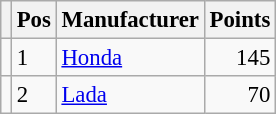<table class="wikitable" style="font-size: 95%;">
<tr>
<th></th>
<th>Pos</th>
<th>Manufacturer</th>
<th>Points</th>
</tr>
<tr>
<td align="left"></td>
<td>1</td>
<td> <a href='#'>Honda</a></td>
<td align="right">145</td>
</tr>
<tr>
<td align="left"></td>
<td>2</td>
<td> <a href='#'>Lada</a></td>
<td align="right">70</td>
</tr>
</table>
